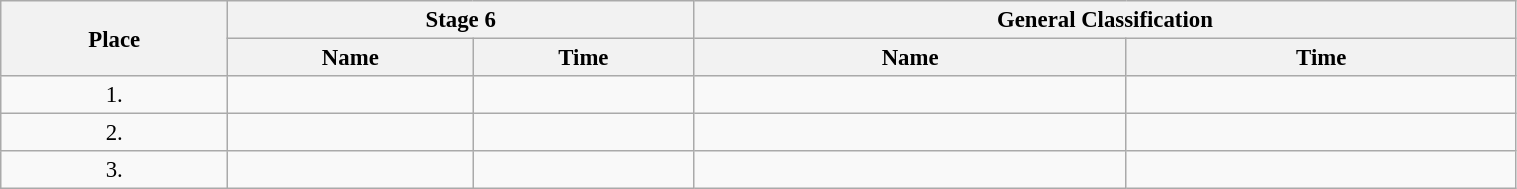<table class="wikitable"  style="font-size:95%; width:80%;">
<tr>
<th rowspan="2">Place</th>
<th colspan="2">Stage 6</th>
<th colspan="2">General Classification</th>
</tr>
<tr>
<th>Name</th>
<th>Time</th>
<th>Name</th>
<th>Time</th>
</tr>
<tr>
<td style="text-align:center;">1.</td>
<td></td>
<td></td>
<td></td>
<td></td>
</tr>
<tr>
<td style="text-align:center;">2.</td>
<td></td>
<td></td>
<td></td>
<td></td>
</tr>
<tr>
<td style="text-align:center;">3.</td>
<td></td>
<td></td>
<td></td>
<td></td>
</tr>
</table>
